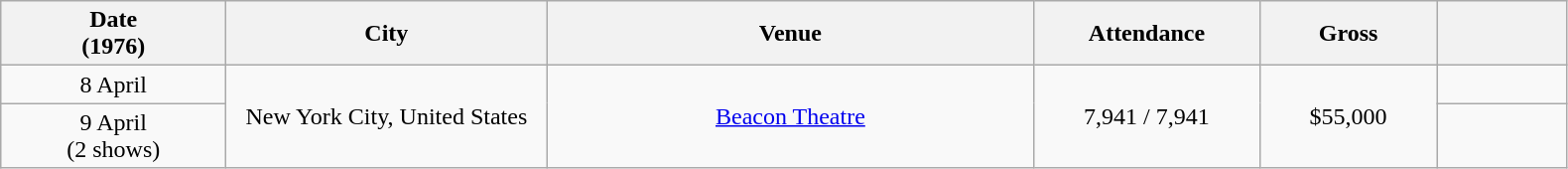<table class="wikitable" style="text-align:center;">
<tr>
<th scope="col" style="width:9em;">Date<br>(1976)</th>
<th scope="col" style="width:13em;">City</th>
<th scope="col" style="width:20em;">Venue</th>
<th scope="col" style="width:9em;">Attendance</th>
<th scope="col" style="width:7em;">Gross</th>
<th scope="col" style="width:5em;" class="unsortable"></th>
</tr>
<tr>
<td>8 April</td>
<td rowspan="2">New York City, United States</td>
<td rowspan="2"><a href='#'>Beacon Theatre</a></td>
<td rowspan="2">7,941 / 7,941</td>
<td rowspan="2">$55,000</td>
<td></td>
</tr>
<tr>
<td>9 April<br>(2 shows)</td>
<td></td>
</tr>
</table>
